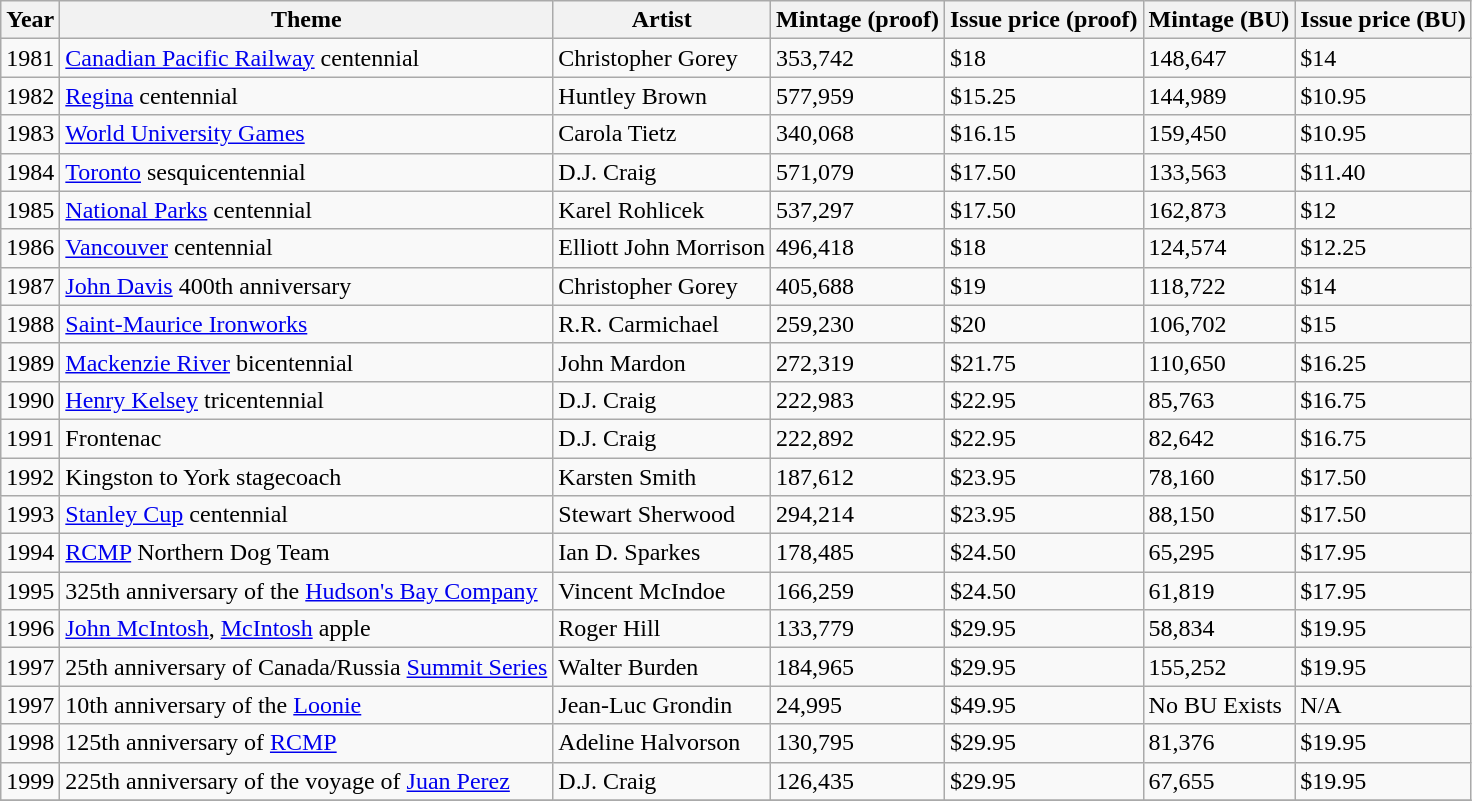<table class="wikitable">
<tr>
<th>Year</th>
<th>Theme</th>
<th>Artist</th>
<th>Mintage (proof)</th>
<th>Issue price (proof)</th>
<th>Mintage (BU)</th>
<th>Issue price (BU)</th>
</tr>
<tr>
<td>1981</td>
<td><a href='#'>Canadian Pacific Railway</a> centennial</td>
<td>Christopher Gorey</td>
<td>353,742</td>
<td>$18</td>
<td>148,647</td>
<td>$14</td>
</tr>
<tr>
<td>1982</td>
<td><a href='#'>Regina</a> centennial</td>
<td>Huntley Brown</td>
<td>577,959</td>
<td>$15.25</td>
<td>144,989</td>
<td>$10.95</td>
</tr>
<tr>
<td>1983</td>
<td><a href='#'>World University Games</a></td>
<td>Carola Tietz</td>
<td>340,068</td>
<td>$16.15</td>
<td>159,450</td>
<td>$10.95</td>
</tr>
<tr>
<td>1984</td>
<td><a href='#'>Toronto</a> sesquicentennial</td>
<td>D.J. Craig</td>
<td>571,079</td>
<td>$17.50</td>
<td>133,563</td>
<td>$11.40</td>
</tr>
<tr>
<td>1985</td>
<td><a href='#'>National Parks</a> centennial</td>
<td>Karel Rohlicek</td>
<td>537,297</td>
<td>$17.50</td>
<td>162,873</td>
<td>$12</td>
</tr>
<tr>
<td>1986</td>
<td><a href='#'>Vancouver</a> centennial</td>
<td>Elliott John Morrison</td>
<td>496,418</td>
<td>$18</td>
<td>124,574</td>
<td>$12.25</td>
</tr>
<tr>
<td>1987</td>
<td><a href='#'>John Davis</a> 400th anniversary</td>
<td>Christopher Gorey</td>
<td>405,688</td>
<td>$19</td>
<td>118,722</td>
<td>$14</td>
</tr>
<tr>
<td>1988</td>
<td><a href='#'>Saint-Maurice Ironworks</a></td>
<td>R.R. Carmichael</td>
<td>259,230</td>
<td>$20</td>
<td>106,702</td>
<td>$15</td>
</tr>
<tr>
<td>1989</td>
<td><a href='#'>Mackenzie River</a> bicentennial</td>
<td>John Mardon</td>
<td>272,319</td>
<td>$21.75</td>
<td>110,650</td>
<td>$16.25</td>
</tr>
<tr>
<td>1990</td>
<td><a href='#'>Henry Kelsey</a> tricentennial</td>
<td>D.J. Craig</td>
<td>222,983</td>
<td>$22.95</td>
<td>85,763</td>
<td>$16.75</td>
</tr>
<tr>
<td>1991</td>
<td>Frontenac</td>
<td>D.J. Craig</td>
<td>222,892</td>
<td>$22.95</td>
<td>82,642</td>
<td>$16.75</td>
</tr>
<tr>
<td>1992</td>
<td>Kingston to York stagecoach</td>
<td>Karsten Smith</td>
<td>187,612</td>
<td>$23.95</td>
<td>78,160</td>
<td>$17.50</td>
</tr>
<tr>
<td>1993</td>
<td><a href='#'>Stanley Cup</a> centennial</td>
<td>Stewart Sherwood</td>
<td>294,214</td>
<td>$23.95</td>
<td>88,150</td>
<td>$17.50</td>
</tr>
<tr>
<td>1994</td>
<td><a href='#'>RCMP</a> Northern Dog Team</td>
<td>Ian D. Sparkes</td>
<td>178,485</td>
<td>$24.50</td>
<td>65,295</td>
<td>$17.95</td>
</tr>
<tr>
<td>1995</td>
<td>325th anniversary of the <a href='#'>Hudson's Bay Company</a></td>
<td>Vincent McIndoe</td>
<td>166,259</td>
<td>$24.50</td>
<td>61,819</td>
<td>$17.95</td>
</tr>
<tr>
<td>1996</td>
<td><a href='#'>John McIntosh</a>, <a href='#'>McIntosh</a> apple</td>
<td>Roger Hill</td>
<td>133,779</td>
<td>$29.95</td>
<td>58,834</td>
<td>$19.95</td>
</tr>
<tr>
<td>1997</td>
<td>25th anniversary of Canada/Russia <a href='#'>Summit Series</a></td>
<td>Walter Burden</td>
<td>184,965</td>
<td>$29.95</td>
<td>155,252</td>
<td>$19.95</td>
</tr>
<tr>
<td>1997</td>
<td>10th anniversary of the <a href='#'>Loonie</a></td>
<td>Jean-Luc Grondin</td>
<td>24,995</td>
<td>$49.95</td>
<td>No BU Exists</td>
<td>N/A</td>
</tr>
<tr>
<td>1998</td>
<td>125th anniversary of <a href='#'>RCMP</a></td>
<td>Adeline Halvorson</td>
<td>130,795</td>
<td>$29.95</td>
<td>81,376</td>
<td>$19.95</td>
</tr>
<tr>
<td>1999</td>
<td>225th anniversary of the voyage of <a href='#'>Juan Perez</a></td>
<td>D.J. Craig</td>
<td>126,435</td>
<td>$29.95</td>
<td>67,655</td>
<td>$19.95</td>
</tr>
<tr>
</tr>
</table>
